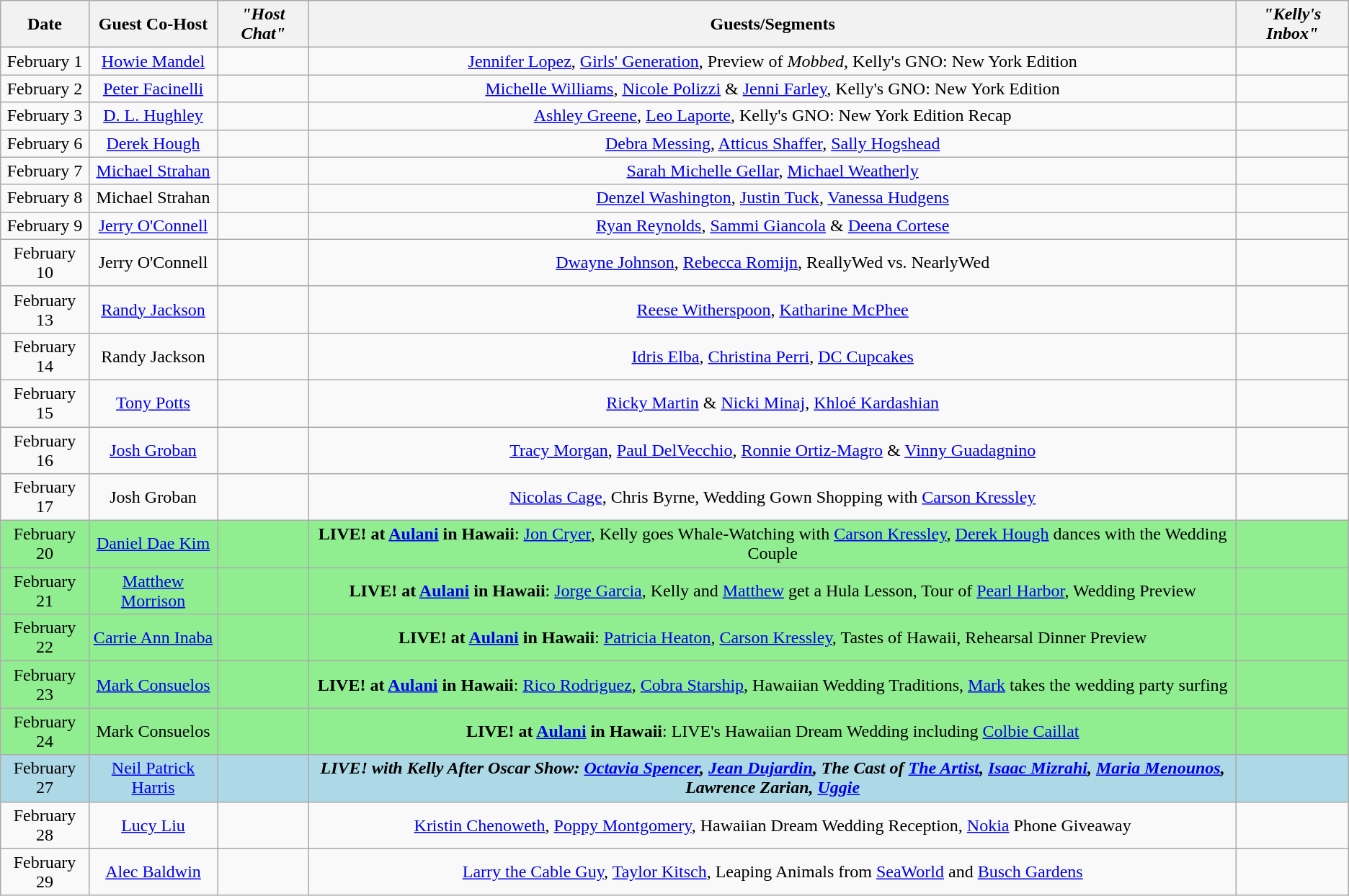<table class="wikitable sortable" style="text-align:center;">
<tr>
<th>Date</th>
<th>Guest Co-Host</th>
<th><em>"Host Chat"</em></th>
<th>Guests/Segments</th>
<th><em>"Kelly's Inbox"</em></th>
</tr>
<tr>
<td>February 1</td>
<td><a href='#'>Howie Mandel</a></td>
<td></td>
<td><a href='#'>Jennifer Lopez</a>, <a href='#'>Girls' Generation</a>, Preview of <em>Mobbed</em>, Kelly's GNO: New York Edition</td>
<td></td>
</tr>
<tr>
<td>February 2</td>
<td><a href='#'>Peter Facinelli</a></td>
<td></td>
<td><a href='#'>Michelle Williams</a>, <a href='#'>Nicole Polizzi</a> & <a href='#'>Jenni Farley</a>, Kelly's GNO: New York Edition</td>
<td></td>
</tr>
<tr>
<td>February 3</td>
<td><a href='#'>D. L. Hughley</a></td>
<td></td>
<td><a href='#'>Ashley Greene</a>, <a href='#'>Leo Laporte</a>, Kelly's GNO: New York Edition Recap</td>
<td></td>
</tr>
<tr>
<td>February 6</td>
<td><a href='#'>Derek Hough</a></td>
<td></td>
<td><a href='#'>Debra Messing</a>, <a href='#'>Atticus Shaffer</a>, <a href='#'>Sally Hogshead</a></td>
<td></td>
</tr>
<tr>
<td>February 7</td>
<td><a href='#'>Michael Strahan</a></td>
<td></td>
<td><a href='#'>Sarah Michelle Gellar</a>, <a href='#'>Michael Weatherly</a></td>
<td></td>
</tr>
<tr>
<td>February 8</td>
<td>Michael Strahan</td>
<td></td>
<td><a href='#'>Denzel Washington</a>, <a href='#'>Justin Tuck</a>, <a href='#'>Vanessa Hudgens</a></td>
<td></td>
</tr>
<tr>
<td>February 9</td>
<td><a href='#'>Jerry O'Connell</a></td>
<td></td>
<td><a href='#'>Ryan Reynolds</a>, <a href='#'>Sammi Giancola</a> & <a href='#'>Deena Cortese</a></td>
<td></td>
</tr>
<tr>
<td>February 10</td>
<td>Jerry O'Connell</td>
<td></td>
<td><a href='#'>Dwayne Johnson</a>, <a href='#'>Rebecca Romijn</a>, ReallyWed vs. NearlyWed</td>
<td></td>
</tr>
<tr>
<td>February 13</td>
<td><a href='#'>Randy Jackson</a></td>
<td></td>
<td><a href='#'>Reese Witherspoon</a>, <a href='#'>Katharine McPhee</a></td>
<td></td>
</tr>
<tr>
<td>February 14</td>
<td>Randy Jackson</td>
<td></td>
<td><a href='#'>Idris Elba</a>, <a href='#'>Christina Perri</a>, <a href='#'>DC Cupcakes</a></td>
<td></td>
</tr>
<tr>
<td>February 15</td>
<td><a href='#'>Tony Potts</a></td>
<td></td>
<td><a href='#'>Ricky Martin</a> & <a href='#'>Nicki Minaj</a>, <a href='#'>Khloé Kardashian</a></td>
<td></td>
</tr>
<tr>
<td>February 16</td>
<td><a href='#'>Josh Groban</a></td>
<td></td>
<td><a href='#'>Tracy Morgan</a>, <a href='#'>Paul DelVecchio</a>, <a href='#'>Ronnie Ortiz-Magro</a> & <a href='#'>Vinny Guadagnino</a></td>
<td></td>
</tr>
<tr>
<td>February 17</td>
<td>Josh Groban</td>
<td></td>
<td><a href='#'>Nicolas Cage</a>, Chris Byrne, Wedding Gown Shopping with <a href='#'>Carson Kressley</a></td>
<td></td>
</tr>
<tr style="background:lightgreen;">
<td>February 20</td>
<td><a href='#'>Daniel Dae Kim</a></td>
<td></td>
<td><strong>LIVE! at <a href='#'>Aulani</a> in Hawaii</strong>: <a href='#'>Jon Cryer</a>, Kelly goes Whale-Watching with <a href='#'>Carson Kressley</a>, <a href='#'>Derek Hough</a> dances with the Wedding Couple</td>
<td></td>
</tr>
<tr style="background:lightgreen;">
<td>February 21</td>
<td><a href='#'>Matthew Morrison</a></td>
<td></td>
<td><strong>LIVE! at <a href='#'>Aulani</a> in Hawaii</strong>: <a href='#'>Jorge Garcia</a>, Kelly and <a href='#'>Matthew</a> get a Hula Lesson, Tour of <a href='#'>Pearl Harbor</a>, Wedding Preview</td>
<td></td>
</tr>
<tr style="background:lightgreen;">
<td>February 22</td>
<td><a href='#'>Carrie Ann Inaba</a></td>
<td></td>
<td><strong>LIVE! at <a href='#'>Aulani</a> in Hawaii</strong>: <a href='#'>Patricia Heaton</a>, <a href='#'>Carson Kressley</a>, Tastes of Hawaii, Rehearsal Dinner Preview</td>
<td></td>
</tr>
<tr style="background:lightgreen;">
<td>February 23</td>
<td><a href='#'>Mark Consuelos</a></td>
<td></td>
<td><strong>LIVE! at <a href='#'>Aulani</a> in Hawaii</strong>: <a href='#'>Rico Rodriguez</a>, <a href='#'>Cobra Starship</a>, Hawaiian Wedding Traditions, <a href='#'>Mark</a> takes the wedding party surfing</td>
<td></td>
</tr>
<tr style="background:lightgreen;">
<td>February 24</td>
<td>Mark Consuelos</td>
<td></td>
<td><strong>LIVE! at <a href='#'>Aulani</a> in Hawaii</strong>: LIVE's Hawaiian Dream Wedding including <a href='#'>Colbie Caillat</a></td>
<td></td>
</tr>
<tr style="background:lightblue;">
<td>February 27</td>
<td><a href='#'>Neil Patrick Harris</a></td>
<td></td>
<td><strong><em>LIVE! with Kelly<em> After Oscar Show<strong>: <a href='#'>Octavia Spencer</a>, <a href='#'>Jean Dujardin</a>, The Cast of <a href='#'>The Artist</a>, <a href='#'>Isaac Mizrahi</a>, <a href='#'>Maria Menounos</a>, Lawrence Zarian, <a href='#'>Uggie</a></td>
<td></td>
</tr>
<tr>
<td>February 28</td>
<td><a href='#'>Lucy Liu</a></td>
<td></td>
<td><a href='#'>Kristin Chenoweth</a>, <a href='#'>Poppy Montgomery</a>, Hawaiian Dream Wedding Reception, <a href='#'>Nokia</a> Phone Giveaway</td>
<td></td>
</tr>
<tr>
<td>February 29</td>
<td><a href='#'>Alec Baldwin</a></td>
<td></td>
<td><a href='#'>Larry the Cable Guy</a>, <a href='#'>Taylor Kitsch</a>, Leaping Animals from <a href='#'>SeaWorld</a> and <a href='#'>Busch Gardens</a></td>
<td></td>
</tr>
</table>
